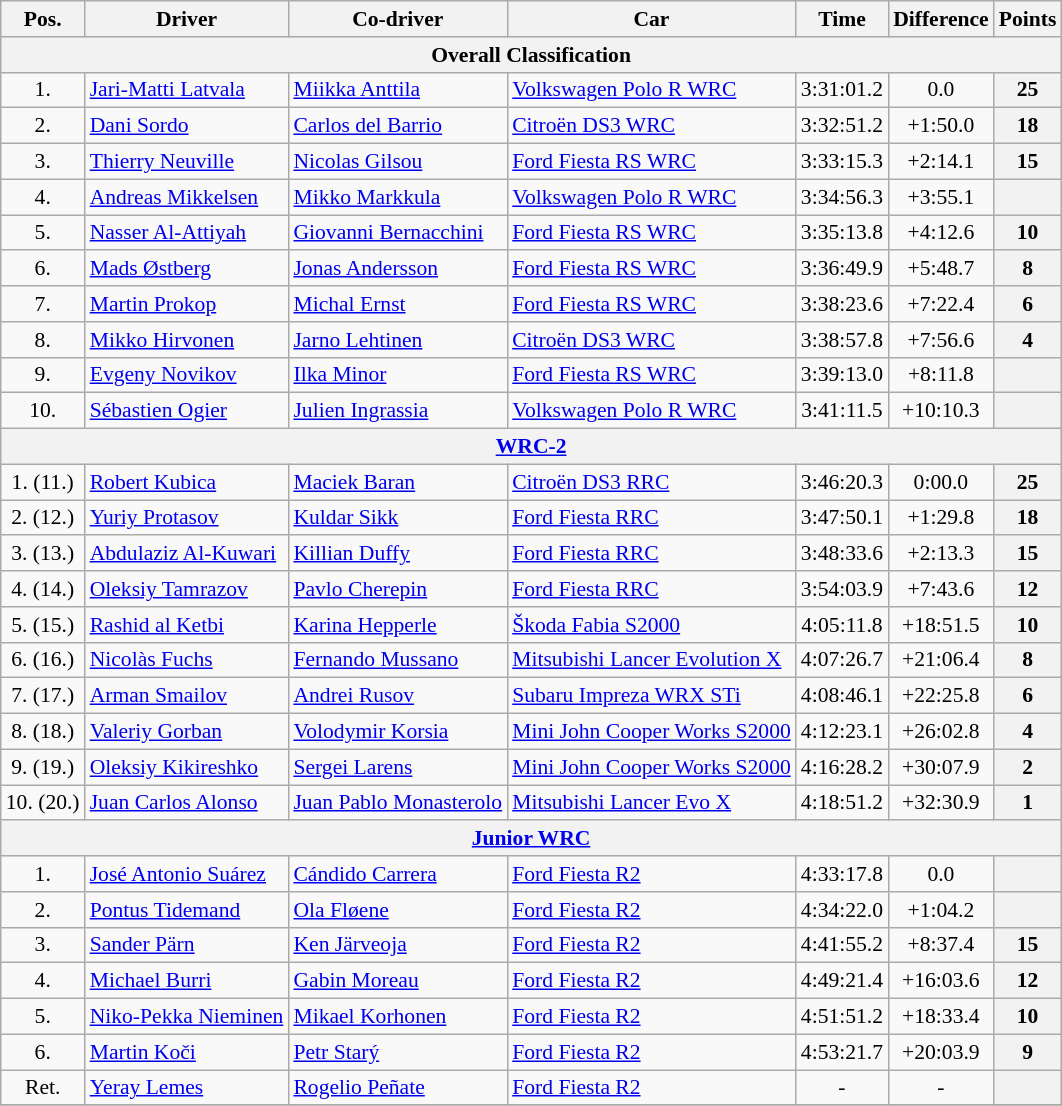<table class="wikitable" style="text-align: center; font-size: 90%; max-width: 950px;">
<tr>
<th>Pos.</th>
<th>Driver</th>
<th>Co-driver</th>
<th>Car</th>
<th>Time</th>
<th>Difference</th>
<th>Points</th>
</tr>
<tr>
<th colspan=7>Overall Classification</th>
</tr>
<tr>
<td>1.</td>
<td align="left"> <a href='#'>Jari-Matti Latvala</a></td>
<td align="left"> <a href='#'>Miikka Anttila</a></td>
<td align="left"><a href='#'>Volkswagen Polo R WRC</a></td>
<td>3:31:01.2</td>
<td>0.0</td>
<th>25</th>
</tr>
<tr>
<td>2.</td>
<td align="left"> <a href='#'>Dani Sordo</a></td>
<td align="left"> <a href='#'>Carlos del Barrio</a></td>
<td align="left"><a href='#'>Citroën DS3 WRC</a></td>
<td>3:32:51.2</td>
<td>+1:50.0</td>
<th>18</th>
</tr>
<tr>
<td>3.</td>
<td align="left"> <a href='#'>Thierry Neuville</a></td>
<td align="left"> <a href='#'>Nicolas Gilsou</a></td>
<td align="left"><a href='#'>Ford Fiesta RS WRC</a></td>
<td>3:33:15.3</td>
<td>+2:14.1</td>
<th>15</th>
</tr>
<tr>
<td>4.</td>
<td align="left"> <a href='#'>Andreas Mikkelsen</a></td>
<td align="left"> <a href='#'>Mikko Markkula</a></td>
<td align="left"><a href='#'>Volkswagen Polo R WRC</a></td>
<td>3:34:56.3</td>
<td>+3:55.1</td>
<th></th>
</tr>
<tr>
<td>5.</td>
<td align="left"> <a href='#'>Nasser Al-Attiyah</a></td>
<td align="left"> <a href='#'>Giovanni Bernacchini</a></td>
<td align="left"><a href='#'>Ford Fiesta RS WRC</a></td>
<td>3:35:13.8</td>
<td>+4:12.6</td>
<th>10</th>
</tr>
<tr>
<td>6.</td>
<td align="left"> <a href='#'>Mads Østberg</a></td>
<td align="left"> <a href='#'>Jonas Andersson</a></td>
<td align="left"><a href='#'>Ford Fiesta RS WRC</a></td>
<td>3:36:49.9</td>
<td>+5:48.7</td>
<th>8</th>
</tr>
<tr>
<td>7.</td>
<td align="left"> <a href='#'>Martin Prokop</a></td>
<td align="left"> <a href='#'>Michal Ernst</a></td>
<td align="left"><a href='#'>Ford Fiesta RS WRC</a></td>
<td>3:38:23.6</td>
<td>+7:22.4</td>
<th>6</th>
</tr>
<tr>
<td>8.</td>
<td align="left"> <a href='#'>Mikko Hirvonen</a></td>
<td align="left"> <a href='#'>Jarno Lehtinen</a></td>
<td align="left"><a href='#'>Citroën DS3 WRC</a></td>
<td>3:38:57.8</td>
<td>+7:56.6</td>
<th>4</th>
</tr>
<tr>
<td>9.</td>
<td align="left"> <a href='#'>Evgeny Novikov</a></td>
<td align="left"> <a href='#'>Ilka Minor</a></td>
<td align="left"><a href='#'>Ford Fiesta RS WRC</a></td>
<td>3:39:13.0</td>
<td>+8:11.8</td>
<th></th>
</tr>
<tr>
<td>10.</td>
<td align="left"> <a href='#'>Sébastien Ogier</a></td>
<td align="left"> <a href='#'>Julien Ingrassia</a></td>
<td align="left"><a href='#'>Volkswagen Polo R WRC</a></td>
<td>3:41:11.5</td>
<td>+10:10.3</td>
<th></th>
</tr>
<tr>
<th colspan=7><a href='#'>WRC-2</a></th>
</tr>
<tr>
<td>1. (11.)</td>
<td align="left"> <a href='#'>Robert Kubica</a></td>
<td align="left"> <a href='#'>Maciek Baran</a></td>
<td align="left"><a href='#'>Citroën DS3 RRC</a></td>
<td>3:46:20.3</td>
<td>0:00.0</td>
<th>25</th>
</tr>
<tr>
<td>2. (12.)</td>
<td align="left"> <a href='#'>Yuriy Protasov</a></td>
<td align="left"> <a href='#'>Kuldar Sikk</a></td>
<td align="left"><a href='#'>Ford Fiesta RRC</a></td>
<td>3:47:50.1</td>
<td>+1:29.8</td>
<th>18</th>
</tr>
<tr>
<td>3. (13.)</td>
<td align="left"> <a href='#'>Abdulaziz Al-Kuwari</a></td>
<td align="left"> <a href='#'>Killian Duffy</a></td>
<td align="left"><a href='#'>Ford Fiesta RRC</a></td>
<td>3:48:33.6</td>
<td>+2:13.3</td>
<th>15</th>
</tr>
<tr>
<td>4. (14.)</td>
<td align="left"> <a href='#'>Oleksiy Tamrazov</a></td>
<td align="left"> <a href='#'>Pavlo Cherepin</a></td>
<td align="left"><a href='#'>Ford Fiesta RRC</a></td>
<td>3:54:03.9</td>
<td>+7:43.6</td>
<th>12</th>
</tr>
<tr>
<td>5. (15.)</td>
<td align="left"> <a href='#'>Rashid al Ketbi</a></td>
<td align="left"> <a href='#'>Karina Hepperle</a></td>
<td align="left"><a href='#'>Škoda Fabia S2000</a></td>
<td>4:05:11.8</td>
<td>+18:51.5</td>
<th>10</th>
</tr>
<tr>
<td>6. (16.)</td>
<td align="left"> <a href='#'>Nicolàs Fuchs</a></td>
<td align="left"> <a href='#'>Fernando Mussano</a></td>
<td align="left"><a href='#'>Mitsubishi Lancer Evolution X</a></td>
<td>4:07:26.7</td>
<td>+21:06.4</td>
<th>8</th>
</tr>
<tr>
<td>7. (17.)</td>
<td align="left"> <a href='#'>Arman Smailov</a></td>
<td align="left"> <a href='#'>Andrei Rusov</a></td>
<td align="left"><a href='#'>Subaru Impreza WRX STi</a></td>
<td>4:08:46.1</td>
<td>+22:25.8</td>
<th>6</th>
</tr>
<tr>
<td>8. (18.)</td>
<td align="left"> <a href='#'>Valeriy Gorban</a></td>
<td align="left"> <a href='#'>Volodymir Korsia</a></td>
<td align="left"><a href='#'>Mini John Cooper Works S2000</a></td>
<td>4:12:23.1</td>
<td>+26:02.8</td>
<th>4</th>
</tr>
<tr>
<td>9. (19.)</td>
<td align="left"> <a href='#'>Oleksiy Kikireshko</a></td>
<td align="left"> <a href='#'>Sergei Larens</a></td>
<td align="left"><a href='#'>Mini John Cooper Works S2000</a></td>
<td>4:16:28.2</td>
<td>+30:07.9</td>
<th>2</th>
</tr>
<tr>
<td>10. (20.)</td>
<td align="left"> <a href='#'>Juan Carlos Alonso</a></td>
<td align="left"> <a href='#'>Juan Pablo Monasterolo</a></td>
<td align="left"><a href='#'>Mitsubishi Lancer Evo X</a></td>
<td>4:18:51.2</td>
<td>+32:30.9</td>
<th>1</th>
</tr>
<tr>
<th colspan=7><a href='#'>Junior WRC</a></th>
</tr>
<tr>
<td>1.</td>
<td align="left"> <a href='#'>José Antonio Suárez</a></td>
<td align="left"> <a href='#'>Cándido Carrera</a></td>
<td align="left"><a href='#'>Ford Fiesta R2</a></td>
<td>4:33:17.8</td>
<td>0.0</td>
<th></th>
</tr>
<tr>
<td>2.</td>
<td align="left"> <a href='#'>Pontus Tidemand</a></td>
<td align="left"> <a href='#'>Ola Fløene</a></td>
<td align="left"><a href='#'>Ford Fiesta R2</a></td>
<td>4:34:22.0</td>
<td>+1:04.2</td>
<th></th>
</tr>
<tr>
<td>3.</td>
<td align="left"> <a href='#'>Sander Pärn</a></td>
<td align="left"> <a href='#'>Ken Järveoja</a></td>
<td align="left"><a href='#'>Ford Fiesta R2</a></td>
<td>4:41:55.2</td>
<td>+8:37.4</td>
<th>15</th>
</tr>
<tr>
<td>4.</td>
<td align="left"> <a href='#'>Michael Burri</a></td>
<td align="left"> <a href='#'>Gabin Moreau</a></td>
<td align="left"><a href='#'>Ford Fiesta R2</a></td>
<td>4:49:21.4</td>
<td>+16:03.6</td>
<th>12</th>
</tr>
<tr>
<td>5.</td>
<td align="left"> <a href='#'>Niko-Pekka Nieminen</a></td>
<td align="left"> <a href='#'>Mikael Korhonen</a></td>
<td align="left"><a href='#'>Ford Fiesta R2</a></td>
<td>4:51:51.2</td>
<td>+18:33.4</td>
<th>10</th>
</tr>
<tr>
<td>6.</td>
<td align="left"> <a href='#'>Martin Koči</a></td>
<td align="left"> <a href='#'>Petr Starý</a></td>
<td align="left"><a href='#'>Ford Fiesta R2</a></td>
<td>4:53:21.7</td>
<td>+20:03.9</td>
<th>9</th>
</tr>
<tr>
<td>Ret.</td>
<td align="left"> <a href='#'>Yeray Lemes</a></td>
<td align="left"> <a href='#'>Rogelio Peñate</a></td>
<td align="left"><a href='#'>Ford Fiesta R2</a></td>
<td>-</td>
<td>-</td>
<th></th>
</tr>
<tr>
</tr>
</table>
